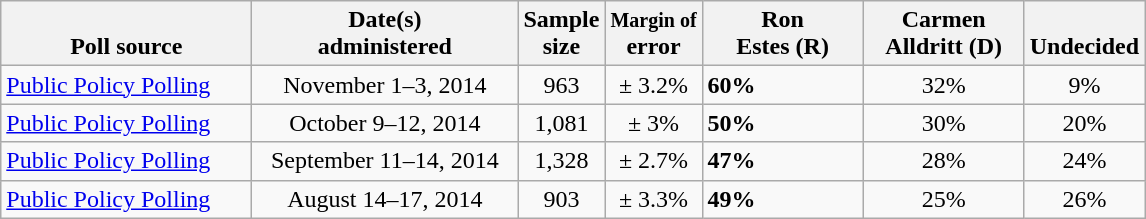<table class="wikitable">
<tr valign= bottom>
<th style="width:160px;">Poll source</th>
<th style="width:170px;">Date(s)<br>administered</th>
<th class=small>Sample<br>size</th>
<th><small>Margin of</small><br>error</th>
<th style="width:100px;">Ron<br>Estes (R)</th>
<th style="width:100px;">Carmen<br>Alldritt (D)</th>
<th style="width:40px;">Undecided</th>
</tr>
<tr>
<td><a href='#'>Public Policy Polling</a></td>
<td align=center>November 1–3, 2014</td>
<td align=center>963</td>
<td align=center>± 3.2%</td>
<td><strong>60%</strong></td>
<td align=center>32%</td>
<td align=center>9%</td>
</tr>
<tr>
<td><a href='#'>Public Policy Polling</a></td>
<td align=center>October 9–12, 2014</td>
<td align=center>1,081</td>
<td align=center>± 3%</td>
<td><strong>50%</strong></td>
<td align=center>30%</td>
<td align=center>20%</td>
</tr>
<tr>
<td><a href='#'>Public Policy Polling</a></td>
<td align=center>September 11–14, 2014</td>
<td align=center>1,328</td>
<td align=center>± 2.7%</td>
<td><strong>47%</strong></td>
<td align=center>28%</td>
<td align=center>24%</td>
</tr>
<tr>
<td><a href='#'>Public Policy Polling</a></td>
<td align=center>August 14–17, 2014</td>
<td align=center>903</td>
<td align=center>± 3.3%</td>
<td><strong>49%</strong></td>
<td align=center>25%</td>
<td align=center>26%</td>
</tr>
</table>
